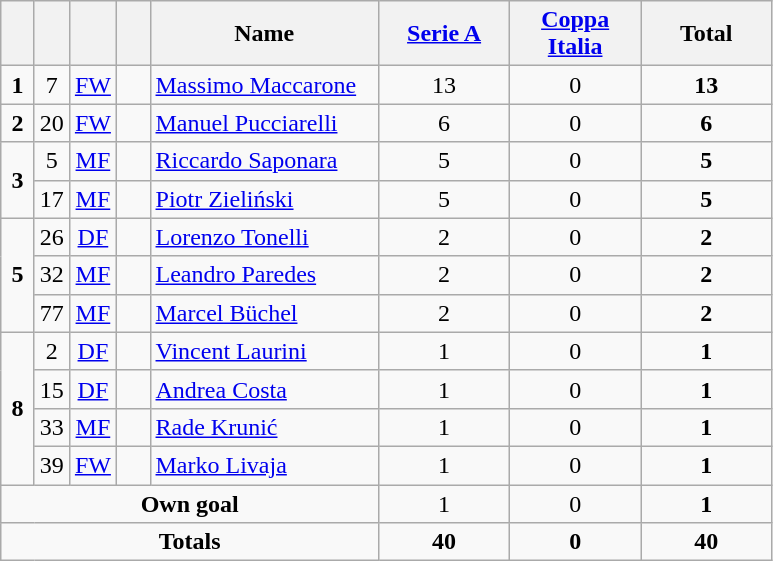<table class="wikitable" style="text-align:center">
<tr>
<th width=15></th>
<th width=15></th>
<th width=15></th>
<th width=15></th>
<th width=145>Name</th>
<th width=80><a href='#'>Serie A</a></th>
<th width=80><a href='#'>Coppa Italia</a></th>
<th width=80>Total</th>
</tr>
<tr>
<td><strong>1</strong></td>
<td>7</td>
<td><a href='#'>FW</a></td>
<td></td>
<td align=left><a href='#'>Massimo Maccarone</a></td>
<td>13</td>
<td>0</td>
<td><strong>13</strong></td>
</tr>
<tr>
<td><strong>2</strong></td>
<td>20</td>
<td><a href='#'>FW</a></td>
<td></td>
<td align=left><a href='#'>Manuel Pucciarelli</a></td>
<td>6</td>
<td>0</td>
<td><strong>6</strong></td>
</tr>
<tr>
<td rowspan=2><strong>3</strong></td>
<td>5</td>
<td><a href='#'>MF</a></td>
<td></td>
<td align=left><a href='#'>Riccardo Saponara</a></td>
<td>5</td>
<td>0</td>
<td><strong>5</strong></td>
</tr>
<tr>
<td>17</td>
<td><a href='#'>MF</a></td>
<td></td>
<td align=left><a href='#'>Piotr Zieliński</a></td>
<td>5</td>
<td>0</td>
<td><strong>5</strong></td>
</tr>
<tr>
<td rowspan=3><strong>5</strong></td>
<td>26</td>
<td><a href='#'>DF</a></td>
<td></td>
<td align=left><a href='#'>Lorenzo Tonelli</a></td>
<td>2</td>
<td>0</td>
<td><strong>2</strong></td>
</tr>
<tr>
<td>32</td>
<td><a href='#'>MF</a></td>
<td></td>
<td align=left><a href='#'>Leandro Paredes</a></td>
<td>2</td>
<td>0</td>
<td><strong>2</strong></td>
</tr>
<tr>
<td>77</td>
<td><a href='#'>MF</a></td>
<td></td>
<td align=left><a href='#'>Marcel Büchel</a></td>
<td>2</td>
<td>0</td>
<td><strong>2</strong></td>
</tr>
<tr>
<td rowspan=4><strong>8</strong></td>
<td>2</td>
<td><a href='#'>DF</a></td>
<td></td>
<td align=left><a href='#'>Vincent Laurini</a></td>
<td>1</td>
<td>0</td>
<td><strong>1</strong></td>
</tr>
<tr>
<td>15</td>
<td><a href='#'>DF</a></td>
<td></td>
<td align=left><a href='#'>Andrea Costa</a></td>
<td>1</td>
<td>0</td>
<td><strong>1</strong></td>
</tr>
<tr>
<td>33</td>
<td><a href='#'>MF</a></td>
<td></td>
<td align=left><a href='#'>Rade Krunić</a></td>
<td>1</td>
<td>0</td>
<td><strong>1</strong></td>
</tr>
<tr>
<td>39</td>
<td><a href='#'>FW</a></td>
<td></td>
<td align=left><a href='#'>Marko Livaja</a></td>
<td>1</td>
<td>0</td>
<td><strong>1</strong></td>
</tr>
<tr>
<td colspan=5><strong>Own goal</strong></td>
<td>1</td>
<td>0</td>
<td><strong>1</strong></td>
</tr>
<tr>
<td colspan=5><strong>Totals</strong></td>
<td><strong>40</strong></td>
<td><strong>0</strong></td>
<td><strong>40</strong></td>
</tr>
</table>
